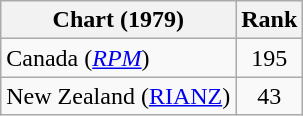<table class="wikitable">
<tr>
<th>Chart (1979)</th>
<th>Rank</th>
</tr>
<tr>
<td>Canada (<em><a href='#'>RPM</a></em>)</td>
<td align="center">195</td>
</tr>
<tr>
<td>New Zealand (<a href='#'>RIANZ</a>)</td>
<td align="center">43</td>
</tr>
</table>
